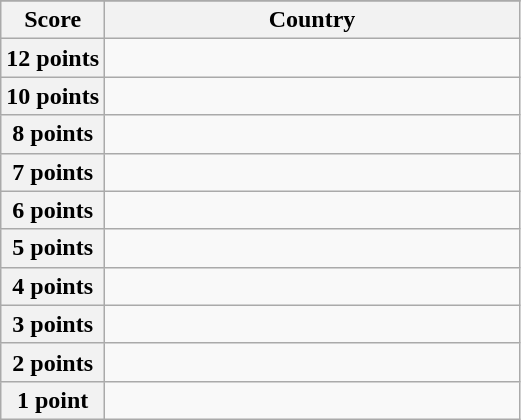<table class="wikitable">
<tr>
</tr>
<tr>
<th scope="col" width="20%">Score</th>
<th scope="col">Country</th>
</tr>
<tr>
<th scope="row">12 points</th>
<td></td>
</tr>
<tr>
<th scope="row">10 points</th>
<td></td>
</tr>
<tr>
<th scope="row">8 points</th>
<td></td>
</tr>
<tr>
<th scope="row">7 points</th>
<td></td>
</tr>
<tr>
<th scope="row">6 points</th>
<td></td>
</tr>
<tr>
<th scope="row">5 points</th>
<td></td>
</tr>
<tr>
<th scope="row">4 points</th>
<td></td>
</tr>
<tr>
<th scope="row">3 points</th>
<td></td>
</tr>
<tr>
<th scope="row">2 points</th>
<td></td>
</tr>
<tr>
<th scope="row">1 point</th>
<td></td>
</tr>
</table>
